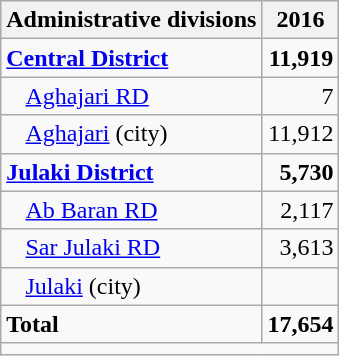<table class="wikitable">
<tr>
<th>Administrative divisions</th>
<th>2016</th>
</tr>
<tr>
<td><strong><a href='#'>Central District</a></strong></td>
<td style="text-align: right;"><strong>11,919</strong></td>
</tr>
<tr>
<td style="padding-left: 1em;"><a href='#'>Aghajari RD</a></td>
<td style="text-align: right;">7</td>
</tr>
<tr>
<td style="padding-left: 1em;"><a href='#'>Aghajari</a> (city)</td>
<td style="text-align: right;">11,912</td>
</tr>
<tr>
<td><strong><a href='#'>Julaki District</a></strong></td>
<td style="text-align: right;"><strong>5,730</strong></td>
</tr>
<tr>
<td style="padding-left: 1em;"><a href='#'>Ab Baran RD</a></td>
<td style="text-align: right;">2,117</td>
</tr>
<tr>
<td style="padding-left: 1em;"><a href='#'>Sar Julaki RD</a></td>
<td style="text-align: right;">3,613</td>
</tr>
<tr>
<td style="padding-left: 1em;"><a href='#'>Julaki</a> (city)</td>
<td style="text-align: right;"></td>
</tr>
<tr>
<td><strong>Total</strong></td>
<td style="text-align: right;"><strong>17,654</strong></td>
</tr>
<tr>
<td colspan=2></td>
</tr>
</table>
